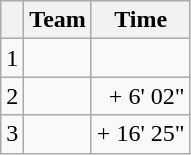<table class="wikitable">
<tr>
<th></th>
<th>Team</th>
<th>Time</th>
</tr>
<tr>
<td>1</td>
<td><strong></strong></td>
<td align="right"></td>
</tr>
<tr>
<td>2</td>
<td></td>
<td align="right">+ 6' 02"</td>
</tr>
<tr>
<td>3</td>
<td></td>
<td align="right">+ 16' 25"</td>
</tr>
</table>
